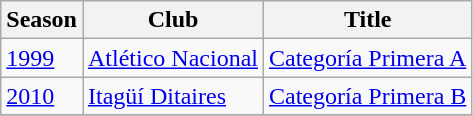<table class="wikitable">
<tr>
<th>Season</th>
<th>Club</th>
<th>Title</th>
</tr>
<tr>
<td><a href='#'>1999</a></td>
<td><a href='#'>Atlético Nacional</a></td>
<td><a href='#'>Categoría Primera A</a></td>
</tr>
<tr>
<td><a href='#'>2010</a></td>
<td><a href='#'>Itagüí Ditaires</a></td>
<td><a href='#'>Categoría Primera B</a></td>
</tr>
<tr>
</tr>
</table>
